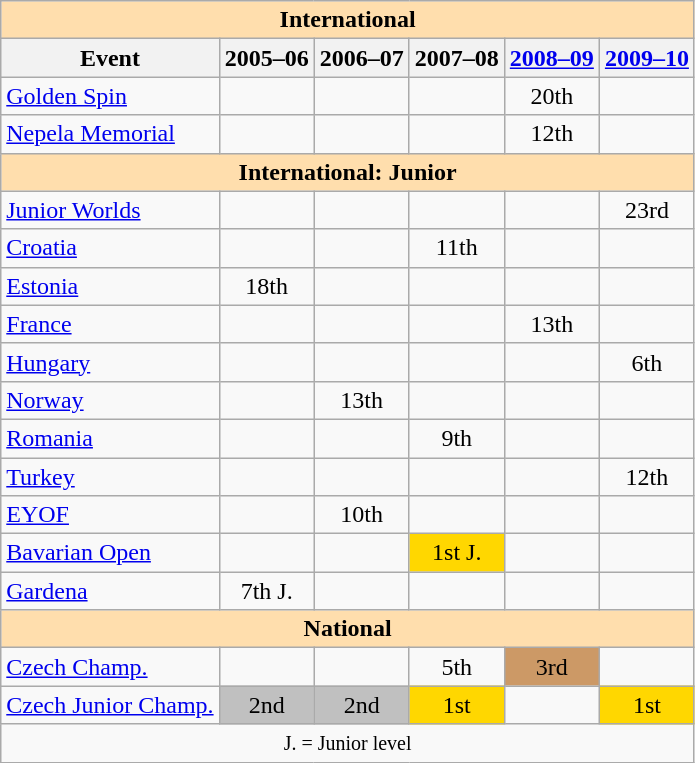<table class="wikitable" style="text-align:center">
<tr>
<th style="background-color: #ffdead; " colspan=6 align=center><strong>International</strong></th>
</tr>
<tr>
<th>Event</th>
<th>2005–06</th>
<th>2006–07</th>
<th>2007–08</th>
<th><a href='#'>2008–09</a></th>
<th><a href='#'>2009–10</a></th>
</tr>
<tr>
<td align=left><a href='#'>Golden Spin</a></td>
<td></td>
<td></td>
<td></td>
<td>20th</td>
<td></td>
</tr>
<tr>
<td align=left><a href='#'>Nepela Memorial</a></td>
<td></td>
<td></td>
<td></td>
<td>12th</td>
<td></td>
</tr>
<tr>
<th style="background-color: #ffdead; " colspan=6 align=center><strong>International: Junior</strong></th>
</tr>
<tr>
<td align=left><a href='#'>Junior Worlds</a></td>
<td></td>
<td></td>
<td></td>
<td></td>
<td>23rd</td>
</tr>
<tr>
<td align=left> <a href='#'>Croatia</a></td>
<td></td>
<td></td>
<td>11th</td>
<td></td>
<td></td>
</tr>
<tr>
<td align=left> <a href='#'>Estonia</a></td>
<td>18th</td>
<td></td>
<td></td>
<td></td>
<td></td>
</tr>
<tr>
<td align=left> <a href='#'>France</a></td>
<td></td>
<td></td>
<td></td>
<td>13th</td>
<td></td>
</tr>
<tr>
<td align=left> <a href='#'>Hungary</a></td>
<td></td>
<td></td>
<td></td>
<td></td>
<td>6th</td>
</tr>
<tr>
<td align=left> <a href='#'>Norway</a></td>
<td></td>
<td>13th</td>
<td></td>
<td></td>
<td></td>
</tr>
<tr>
<td align=left> <a href='#'>Romania</a></td>
<td></td>
<td></td>
<td>9th</td>
<td></td>
<td></td>
</tr>
<tr>
<td align=left> <a href='#'>Turkey</a></td>
<td></td>
<td></td>
<td></td>
<td></td>
<td>12th</td>
</tr>
<tr>
<td align=left><a href='#'>EYOF</a></td>
<td></td>
<td>10th</td>
<td></td>
<td></td>
<td></td>
</tr>
<tr>
<td align=left><a href='#'>Bavarian Open</a></td>
<td></td>
<td></td>
<td bgcolor=gold>1st J.</td>
<td></td>
<td></td>
</tr>
<tr>
<td align=left><a href='#'>Gardena</a></td>
<td>7th J.</td>
<td></td>
<td></td>
<td></td>
<td></td>
</tr>
<tr>
<th style="background-color: #ffdead; " colspan=6 align=center><strong>National</strong></th>
</tr>
<tr>
<td align=left><a href='#'>Czech Champ.</a></td>
<td></td>
<td></td>
<td>5th</td>
<td bgcolor=cc9966>3rd</td>
<td></td>
</tr>
<tr>
<td align=left><a href='#'>Czech Junior Champ.</a></td>
<td bgcolor=silver>2nd</td>
<td bgcolor=silver>2nd</td>
<td bgcolor=gold>1st</td>
<td></td>
<td bgcolor=gold>1st</td>
</tr>
<tr>
<td colspan=6 align=center><small> J. = Junior level </small></td>
</tr>
</table>
